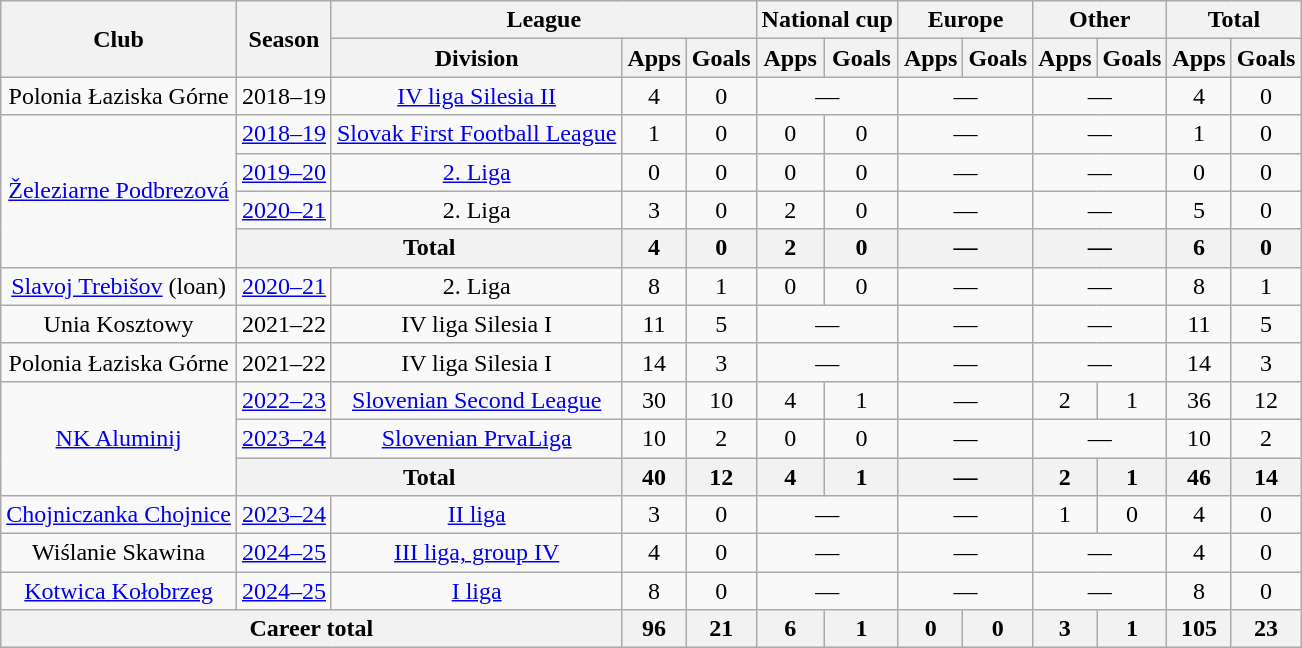<table class="wikitable" style="text-align: center;">
<tr>
<th rowspan="2">Club</th>
<th rowspan="2">Season</th>
<th colspan="3">League</th>
<th colspan="2">National cup</th>
<th colspan="2">Europe</th>
<th colspan="2">Other</th>
<th colspan="2">Total</th>
</tr>
<tr>
<th>Division</th>
<th>Apps</th>
<th>Goals</th>
<th>Apps</th>
<th>Goals</th>
<th>Apps</th>
<th>Goals</th>
<th>Apps</th>
<th>Goals</th>
<th>Apps</th>
<th>Goals</th>
</tr>
<tr>
<td>Polonia Łaziska Górne</td>
<td>2018–19</td>
<td><a href='#'>IV liga Silesia II</a></td>
<td>4</td>
<td>0</td>
<td colspan="2">—</td>
<td colspan="2">—</td>
<td colspan="2">—</td>
<td>4</td>
<td>0</td>
</tr>
<tr>
<td rowspan="4"><a href='#'>Železiarne Podbrezová</a></td>
<td><a href='#'>2018–19</a></td>
<td><a href='#'>Slovak First Football League</a></td>
<td>1</td>
<td>0</td>
<td>0</td>
<td>0</td>
<td colspan="2">—</td>
<td colspan="2">—</td>
<td>1</td>
<td>0</td>
</tr>
<tr>
<td><a href='#'>2019–20</a></td>
<td><a href='#'>2. Liga</a></td>
<td>0</td>
<td>0</td>
<td>0</td>
<td>0</td>
<td colspan="2">—</td>
<td colspan="2">—</td>
<td>0</td>
<td>0</td>
</tr>
<tr>
<td><a href='#'>2020–21</a></td>
<td>2. Liga</td>
<td>3</td>
<td>0</td>
<td>2</td>
<td>0</td>
<td colspan="2">—</td>
<td colspan="2">—</td>
<td>5</td>
<td>0</td>
</tr>
<tr>
<th colspan="2">Total</th>
<th>4</th>
<th>0</th>
<th>2</th>
<th>0</th>
<th colspan="2">—</th>
<th colspan="2">—</th>
<th>6</th>
<th>0</th>
</tr>
<tr>
<td><a href='#'>Slavoj Trebišov</a> (loan)</td>
<td><a href='#'>2020–21</a></td>
<td>2. Liga</td>
<td>8</td>
<td>1</td>
<td>0</td>
<td>0</td>
<td colspan="2">—</td>
<td colspan="2">—</td>
<td>8</td>
<td>1</td>
</tr>
<tr>
<td>Unia Kosztowy</td>
<td>2021–22</td>
<td>IV liga Silesia I</td>
<td>11</td>
<td>5</td>
<td colspan="2">—</td>
<td colspan="2">—</td>
<td colspan="2">—</td>
<td>11</td>
<td>5</td>
</tr>
<tr>
<td>Polonia Łaziska Górne</td>
<td>2021–22</td>
<td>IV liga Silesia I</td>
<td>14</td>
<td>3</td>
<td colspan="2">—</td>
<td colspan="2">—</td>
<td colspan="2">—</td>
<td>14</td>
<td>3</td>
</tr>
<tr>
<td rowspan="3"><a href='#'>NK Aluminij</a></td>
<td><a href='#'>2022–23</a></td>
<td><a href='#'>Slovenian Second League</a></td>
<td>30</td>
<td>10</td>
<td>4</td>
<td>1</td>
<td colspan="2">—</td>
<td>2</td>
<td>1</td>
<td>36</td>
<td>12</td>
</tr>
<tr>
<td><a href='#'>2023–24</a></td>
<td><a href='#'>Slovenian PrvaLiga</a></td>
<td>10</td>
<td>2</td>
<td>0</td>
<td>0</td>
<td colspan="2">—</td>
<td colspan="2">—</td>
<td>10</td>
<td>2</td>
</tr>
<tr>
<th colspan="2">Total</th>
<th>40</th>
<th>12</th>
<th>4</th>
<th>1</th>
<th colspan="2">—</th>
<th>2</th>
<th>1</th>
<th>46</th>
<th>14</th>
</tr>
<tr>
<td><a href='#'>Chojniczanka Chojnice</a></td>
<td><a href='#'>2023–24</a></td>
<td><a href='#'>II liga</a></td>
<td>3</td>
<td>0</td>
<td colspan="2">—</td>
<td colspan="2">—</td>
<td>1</td>
<td>0</td>
<td>4</td>
<td>0</td>
</tr>
<tr>
<td>Wiślanie Skawina</td>
<td><a href='#'>2024–25</a></td>
<td><a href='#'>III liga, group IV</a></td>
<td>4</td>
<td>0</td>
<td colspan="2">—</td>
<td colspan="2">—</td>
<td colspan="2">—</td>
<td>4</td>
<td>0</td>
</tr>
<tr>
<td><a href='#'>Kotwica Kołobrzeg</a></td>
<td><a href='#'>2024–25</a></td>
<td><a href='#'>I liga</a></td>
<td>8</td>
<td>0</td>
<td colspan="2">—</td>
<td colspan="2">—</td>
<td colspan="2">—</td>
<td>8</td>
<td>0</td>
</tr>
<tr>
<th colspan="3">Career total</th>
<th>96</th>
<th>21</th>
<th>6</th>
<th>1</th>
<th>0</th>
<th>0</th>
<th>3</th>
<th>1</th>
<th>105</th>
<th>23</th>
</tr>
</table>
